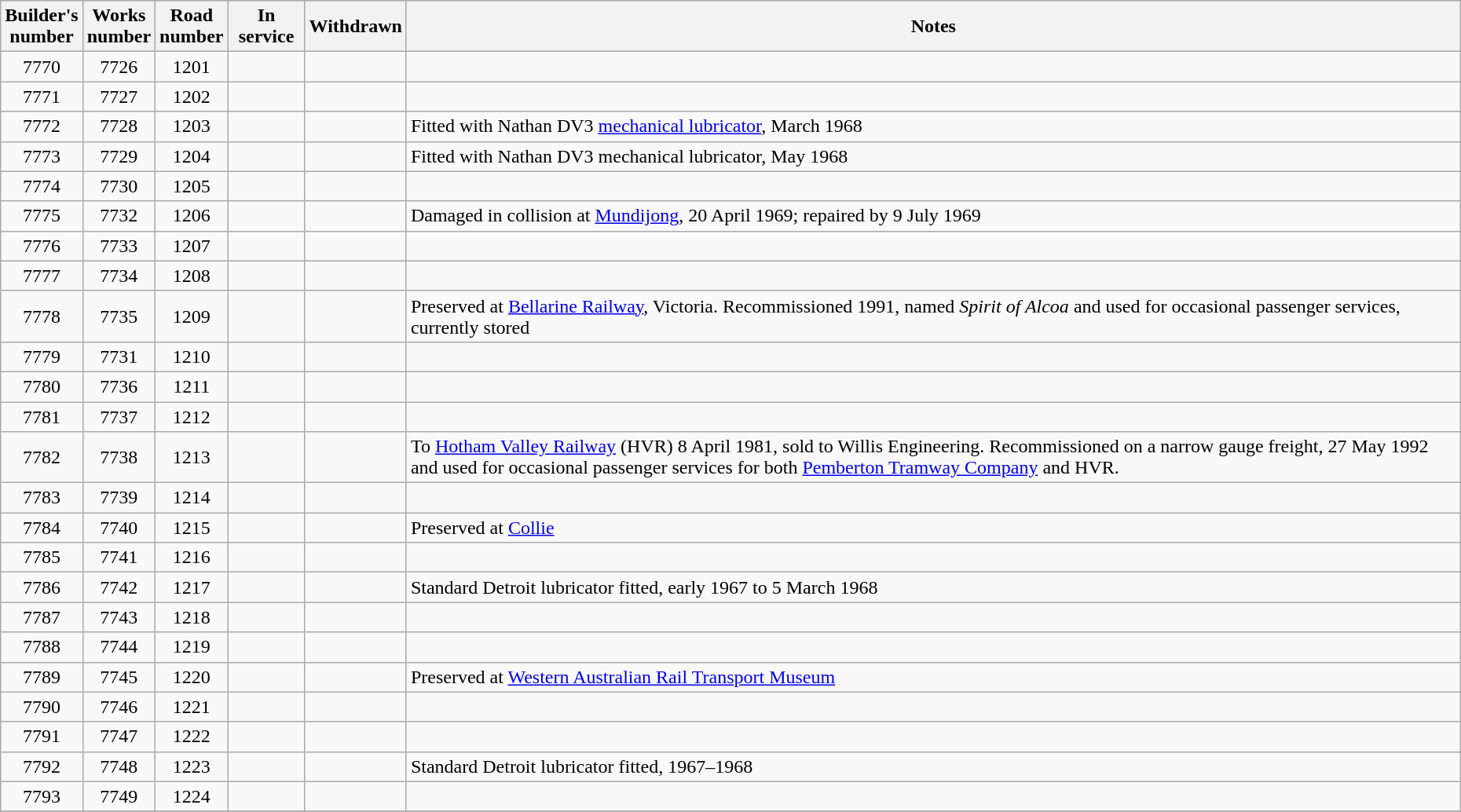<table cellpadding="2">
<tr>
<td><br><table class="wikitable sortable">
<tr>
<th>Builder's<br>number</th>
<th>Works<br>number</th>
<th>Road<br>number</th>
<th>In service</th>
<th>Withdrawn</th>
<th>Notes</th>
</tr>
<tr>
<td align=center>7770</td>
<td align=center>7726</td>
<td align=center>1201</td>
<td></td>
<td></td>
<td></td>
</tr>
<tr>
<td align=center>7771</td>
<td align=center>7727</td>
<td align=center>1202</td>
<td></td>
<td></td>
<td></td>
</tr>
<tr>
<td align=center>7772</td>
<td align=center>7728</td>
<td align=center>1203</td>
<td></td>
<td></td>
<td>Fitted with Nathan DV3 <a href='#'>mechanical lubricator</a>, March 1968</td>
</tr>
<tr>
<td align=center>7773</td>
<td align=center>7729</td>
<td align=center>1204</td>
<td></td>
<td></td>
<td>Fitted with Nathan DV3 mechanical lubricator, May 1968</td>
</tr>
<tr>
<td align=center>7774</td>
<td align=center>7730</td>
<td align=center>1205</td>
<td></td>
<td></td>
<td></td>
</tr>
<tr>
<td align=center>7775</td>
<td align=center>7732</td>
<td align=center>1206</td>
<td></td>
<td></td>
<td>Damaged in collision at <a href='#'>Mundijong</a>, 20 April 1969; repaired by 9 July 1969</td>
</tr>
<tr>
<td align=center>7776</td>
<td align=center>7733</td>
<td align=center>1207</td>
<td></td>
<td></td>
<td></td>
</tr>
<tr>
<td align=center>7777</td>
<td align=center>7734</td>
<td align=center>1208</td>
<td></td>
<td></td>
<td></td>
</tr>
<tr>
<td align=center>7778</td>
<td align=center>7735</td>
<td align=center>1209</td>
<td></td>
<td></td>
<td>Preserved at <a href='#'>Bellarine Railway</a>, Victoria. Recommissioned 1991, named <em>Spirit of Alcoa</em> and used for occasional passenger services, currently stored</td>
</tr>
<tr>
<td align=center>7779</td>
<td align=center>7731</td>
<td align=center>1210</td>
<td></td>
<td></td>
<td></td>
</tr>
<tr>
<td align=center>7780</td>
<td align=center>7736</td>
<td align=center>1211</td>
<td></td>
<td></td>
<td></td>
</tr>
<tr>
<td align=center>7781</td>
<td align=center>7737</td>
<td align=center>1212</td>
<td></td>
<td></td>
<td></td>
</tr>
<tr>
<td align=center>7782</td>
<td align=center>7738</td>
<td align=center>1213</td>
<td></td>
<td></td>
<td>To <a href='#'>Hotham Valley Railway</a> (HVR) 8 April 1981, sold to Willis Engineering. Recommissioned on a narrow gauge freight, 27 May 1992 and used for occasional passenger services for both <a href='#'>Pemberton Tramway Company</a> and HVR.</td>
</tr>
<tr>
<td align=center>7783</td>
<td align=center>7739</td>
<td align=center>1214</td>
<td></td>
<td></td>
<td></td>
</tr>
<tr>
<td align=center>7784</td>
<td align=center>7740</td>
<td align=center>1215</td>
<td></td>
<td></td>
<td>Preserved at <a href='#'>Collie</a></td>
</tr>
<tr>
<td align=center>7785</td>
<td align=center>7741</td>
<td align=center>1216</td>
<td></td>
<td></td>
<td></td>
</tr>
<tr>
<td align=center>7786</td>
<td align=center>7742</td>
<td align=center>1217</td>
<td></td>
<td></td>
<td>Standard Detroit lubricator fitted, early 1967 to 5 March 1968</td>
</tr>
<tr>
<td align=center>7787</td>
<td align=center>7743</td>
<td align=center>1218</td>
<td></td>
<td></td>
<td></td>
</tr>
<tr>
<td align=center>7788</td>
<td align=center>7744</td>
<td align=center>1219</td>
<td></td>
<td></td>
<td></td>
</tr>
<tr>
<td align=center>7789</td>
<td align=center>7745</td>
<td align=center>1220</td>
<td></td>
<td></td>
<td>Preserved at <a href='#'>Western Australian Rail Transport Museum</a></td>
</tr>
<tr>
<td align=center>7790</td>
<td align=center>7746</td>
<td align=center>1221</td>
<td></td>
<td></td>
<td></td>
</tr>
<tr>
<td align=center>7791</td>
<td align=center>7747</td>
<td align=center>1222</td>
<td></td>
<td></td>
<td></td>
</tr>
<tr>
<td align=center>7792</td>
<td align=center>7748</td>
<td align=center>1223</td>
<td></td>
<td></td>
<td>Standard Detroit lubricator fitted, 1967–1968</td>
</tr>
<tr>
<td align=center>7793</td>
<td align=center>7749</td>
<td align=center>1224</td>
<td></td>
<td></td>
<td></td>
</tr>
<tr>
</tr>
</table>
</td>
</tr>
</table>
